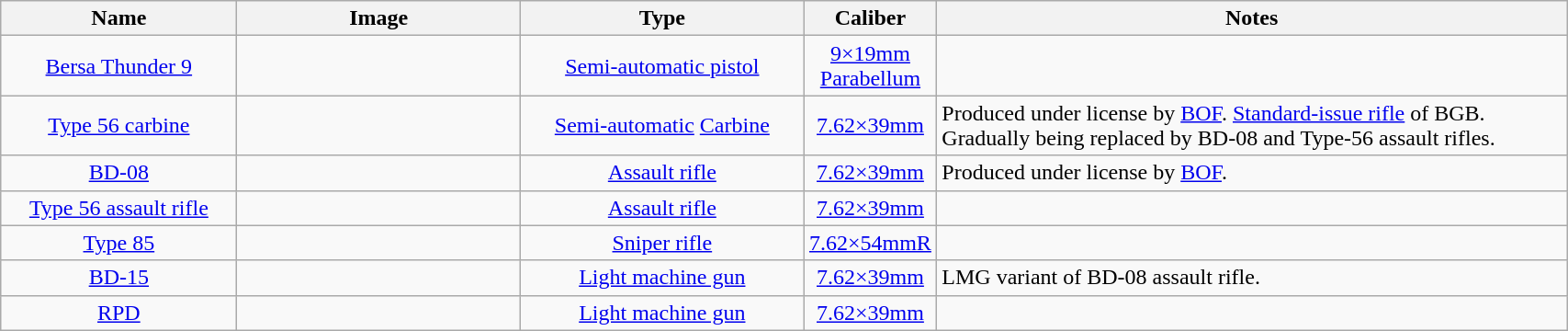<table class="wikitable" style="width:90%;">
<tr>
<th style="width:15%;">Name</th>
<th style="width:18%;">Image</th>
<th style="width:18%;">Type</th>
<th style="width:7%;">Caliber</th>
<th style="width:40%;">Notes</th>
</tr>
<tr>
<td ! style="text-align: center;"><a href='#'>Bersa Thunder 9</a></td>
<td></td>
<td ! style="text-align: center;"><a href='#'>Semi-automatic pistol</a></td>
<td ! style="text-align: center;"><a href='#'>9×19mm Parabellum</a></td>
<td></td>
</tr>
<tr>
<td ! style="text-align: center;"><a href='#'>Type 56 carbine</a></td>
<td></td>
<td style="text-align: center;" !><a href='#'>Semi-automatic</a> <a href='#'>Carbine</a></td>
<td ! style="text-align: center;"><a href='#'>7.62×39mm</a></td>
<td>Produced under license by <a href='#'>BOF</a>. <a href='#'>Standard-issue rifle</a> of BGB. Gradually being replaced by BD-08 and Type-56 assault rifles.</td>
</tr>
<tr>
<td ! style="text-align: center;"><a href='#'>BD-08</a></td>
<td></td>
<td ! style="text-align: center;"><a href='#'>Assault rifle</a></td>
<td ! style="text-align: center;"><a href='#'>7.62×39mm</a></td>
<td>Produced under license by <a href='#'>BOF</a>.</td>
</tr>
<tr>
<td ! style="text-align: center;"><a href='#'>Type 56 assault rifle</a></td>
<td></td>
<td ! style="text-align: center;"><a href='#'>Assault rifle</a></td>
<td ! style="text-align: center;"><a href='#'>7.62×39mm</a></td>
<td></td>
</tr>
<tr>
<td ! style="text-align: center;"><a href='#'>Type 85</a></td>
<td></td>
<td ! style="text-align: center;"><a href='#'>Sniper rifle</a></td>
<td ! style="text-align: center;"><a href='#'>7.62×54mmR</a></td>
<td></td>
</tr>
<tr>
<td ! style="text-align: center;"><a href='#'>BD-15</a></td>
<td></td>
<td ! style="text-align: center;"><a href='#'>Light machine gun</a></td>
<td ! style="text-align: center;"><a href='#'>7.62×39mm</a></td>
<td>LMG variant of BD-08 assault rifle.</td>
</tr>
<tr>
<td ! style="text-align: center;"><a href='#'>RPD</a></td>
<td></td>
<td ! style="text-align: center;"><a href='#'>Light machine gun</a></td>
<td ! style="text-align: center;"><a href='#'>7.62×39mm</a></td>
<td></td>
</tr>
</table>
